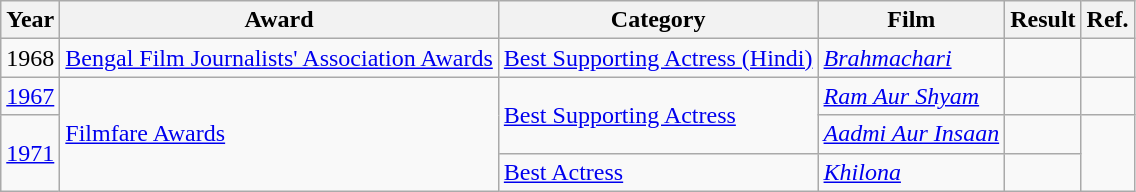<table class="wikitable sortable">
<tr>
<th>Year</th>
<th>Award</th>
<th>Category</th>
<th>Film</th>
<th>Result</th>
<th>Ref.</th>
</tr>
<tr>
<td>1968</td>
<td><a href='#'>Bengal Film Journalists' Association Awards</a></td>
<td><a href='#'>Best Supporting Actress (Hindi)</a></td>
<td><em><a href='#'>Brahmachari</a></em></td>
<td></td>
<td></td>
</tr>
<tr>
<td><a href='#'>1967</a></td>
<td rowspan="3"><a href='#'>Filmfare Awards</a></td>
<td rowspan="2"><a href='#'>Best Supporting Actress</a></td>
<td><em><a href='#'>Ram Aur Shyam</a></em></td>
<td></td>
<td></td>
</tr>
<tr>
<td rowspan="2"><a href='#'>1971</a></td>
<td><em><a href='#'>Aadmi Aur Insaan</a></em></td>
<td></td>
<td rowspan="2"></td>
</tr>
<tr>
<td><a href='#'>Best Actress</a></td>
<td><em><a href='#'>Khilona</a></em></td>
<td></td>
</tr>
</table>
